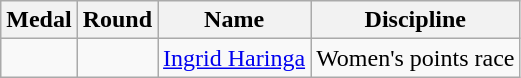<table class="wikitable sortable">
<tr>
<th>Medal</th>
<th>Round</th>
<th>Name</th>
<th>Discipline</th>
</tr>
<tr>
<td></td>
<td></td>
<td><a href='#'>Ingrid Haringa</a></td>
<td>Women's points race</td>
</tr>
</table>
